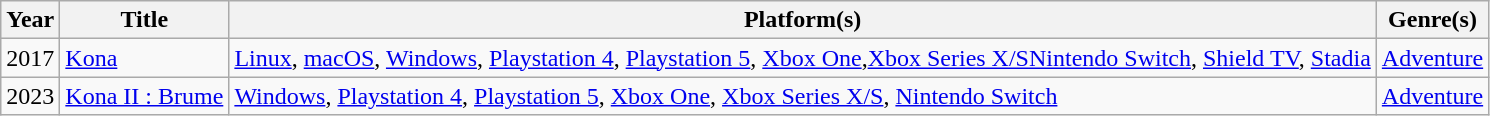<table class="wikitable">
<tr>
<th>Year</th>
<th>Title</th>
<th>Platform(s)</th>
<th>Genre(s)</th>
</tr>
<tr>
<td>2017</td>
<td><a href='#'>Kona</a></td>
<td><a href='#'>Linux</a>, <a href='#'>macOS</a>, <a href='#'>Windows</a>, <a href='#'>Playstation 4</a>, <a href='#'>Playstation 5</a>, <a href='#'>Xbox One</a>,<a href='#'>Xbox Series X/S</a><a href='#'>Nintendo Switch</a>, <a href='#'>Shield TV</a>, <a href='#'>Stadia</a></td>
<td><a href='#'>Adventure</a></td>
</tr>
<tr>
<td>2023</td>
<td><a href='#'>Kona II : Brume</a></td>
<td><a href='#'>Windows</a>, <a href='#'>Playstation 4</a>, <a href='#'>Playstation 5</a>, <a href='#'>Xbox One</a>, <a href='#'>Xbox Series X/S</a>, <a href='#'>Nintendo Switch</a></td>
<td><a href='#'>Adventure</a></td>
</tr>
</table>
